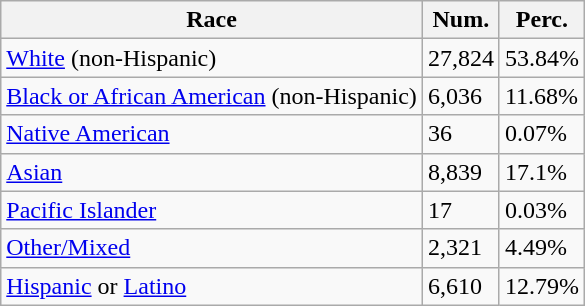<table class="wikitable">
<tr>
<th>Race</th>
<th>Num.</th>
<th>Perc.</th>
</tr>
<tr>
<td><a href='#'>White</a> (non-Hispanic)</td>
<td>27,824</td>
<td>53.84%</td>
</tr>
<tr>
<td><a href='#'>Black or African American</a> (non-Hispanic)</td>
<td>6,036</td>
<td>11.68%</td>
</tr>
<tr>
<td><a href='#'>Native American</a></td>
<td>36</td>
<td>0.07%</td>
</tr>
<tr>
<td><a href='#'>Asian</a></td>
<td>8,839</td>
<td>17.1%</td>
</tr>
<tr>
<td><a href='#'>Pacific Islander</a></td>
<td>17</td>
<td>0.03%</td>
</tr>
<tr>
<td><a href='#'>Other/Mixed</a></td>
<td>2,321</td>
<td>4.49%</td>
</tr>
<tr>
<td><a href='#'>Hispanic</a> or <a href='#'>Latino</a></td>
<td>6,610</td>
<td>12.79%</td>
</tr>
</table>
